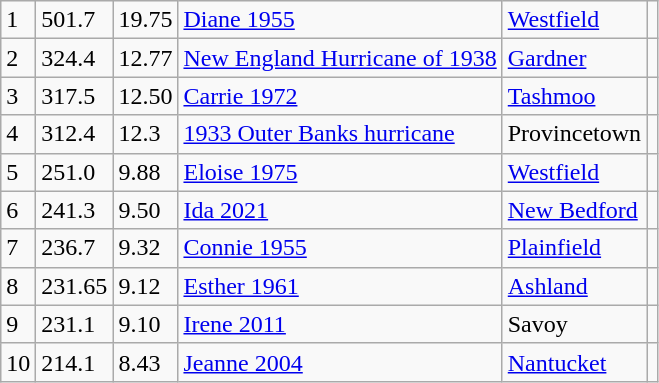<table class="wikitable">
<tr>
<td>1</td>
<td>501.7</td>
<td>19.75</td>
<td><a href='#'>Diane 1955</a></td>
<td><a href='#'>Westfield</a></td>
<td></td>
</tr>
<tr>
<td>2</td>
<td>324.4</td>
<td>12.77</td>
<td><a href='#'>New England Hurricane of 1938</a></td>
<td><a href='#'>Gardner</a></td>
<td></td>
</tr>
<tr>
<td>3</td>
<td>317.5</td>
<td>12.50</td>
<td><a href='#'>Carrie 1972</a></td>
<td><a href='#'>Tashmoo</a></td>
<td></td>
</tr>
<tr>
<td>4</td>
<td>312.4</td>
<td>12.3</td>
<td><a href='#'>1933 Outer Banks hurricane</a></td>
<td>Provincetown</td>
<td></td>
</tr>
<tr>
<td>5</td>
<td>251.0</td>
<td>9.88</td>
<td><a href='#'>Eloise 1975</a></td>
<td><a href='#'>Westfield</a></td>
<td></td>
</tr>
<tr>
<td>6</td>
<td>241.3</td>
<td>9.50</td>
<td><a href='#'>Ida 2021</a></td>
<td><a href='#'>New Bedford</a></td>
<td></td>
</tr>
<tr>
<td>7</td>
<td>236.7</td>
<td>9.32</td>
<td><a href='#'>Connie 1955</a></td>
<td><a href='#'>Plainfield</a></td>
<td></td>
</tr>
<tr>
<td>8</td>
<td>231.65</td>
<td>9.12</td>
<td><a href='#'>Esther 1961</a></td>
<td><a href='#'>Ashland</a></td>
<td></td>
</tr>
<tr>
<td>9</td>
<td>231.1</td>
<td>9.10</td>
<td><a href='#'>Irene 2011</a></td>
<td>Savoy</td>
<td></td>
</tr>
<tr>
<td>10</td>
<td>214.1</td>
<td>8.43</td>
<td><a href='#'>Jeanne 2004</a></td>
<td><a href='#'>Nantucket</a></td>
<td></td>
</tr>
</table>
